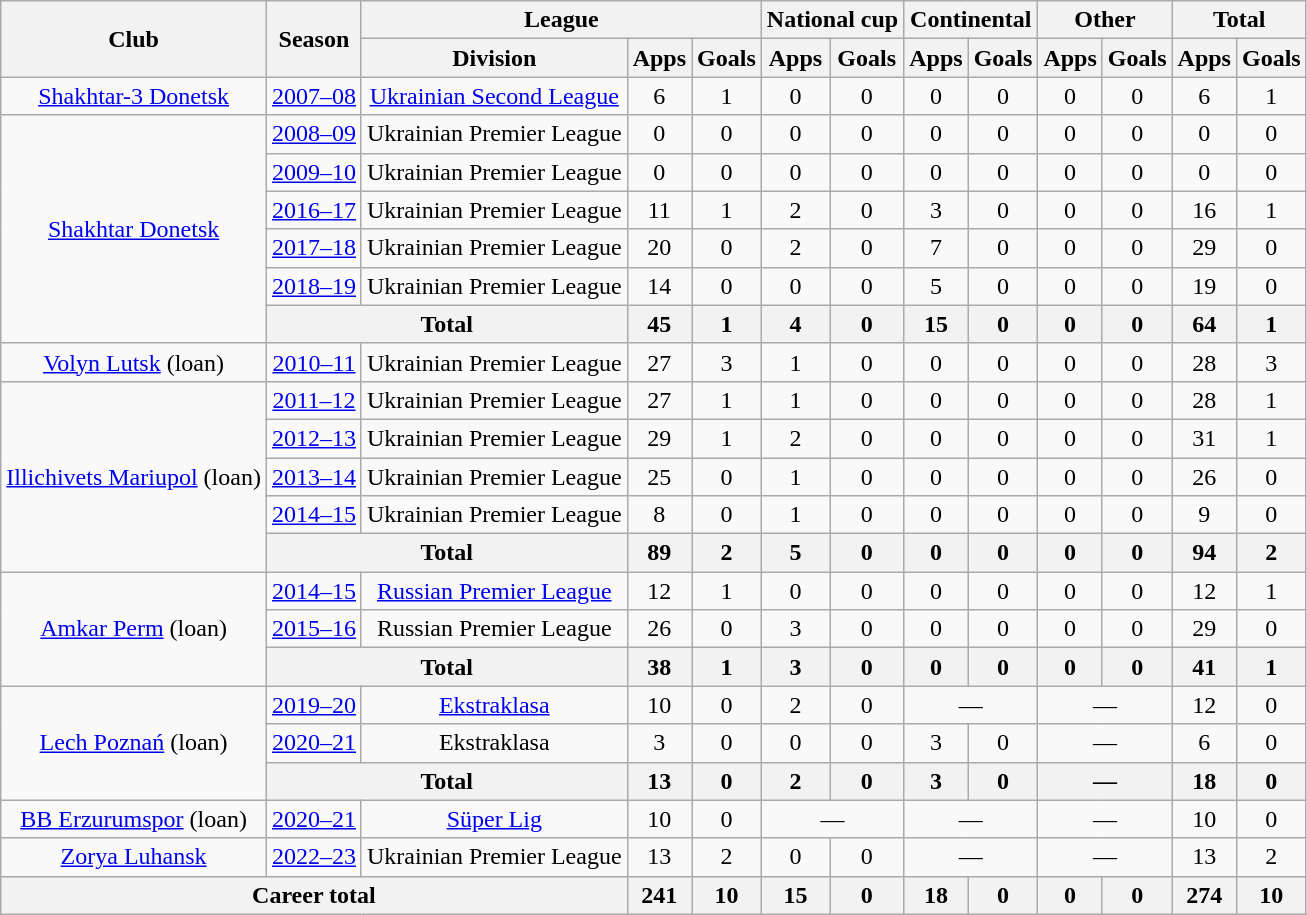<table class="wikitable" style="text-align: center;">
<tr>
<th rowspan="2">Club</th>
<th rowspan="2">Season</th>
<th colspan="3">League</th>
<th colspan="2">National cup</th>
<th colspan="2">Continental</th>
<th colspan="2">Other</th>
<th colspan="2">Total</th>
</tr>
<tr>
<th>Division</th>
<th>Apps</th>
<th>Goals</th>
<th>Apps</th>
<th>Goals</th>
<th>Apps</th>
<th>Goals</th>
<th>Apps</th>
<th>Goals</th>
<th>Apps</th>
<th>Goals</th>
</tr>
<tr>
<td rowspan="1"><a href='#'>Shakhtar-3 Donetsk</a></td>
<td><a href='#'>2007–08</a></td>
<td rowspan="1"><a href='#'>Ukrainian Second League</a></td>
<td>6</td>
<td>1</td>
<td>0</td>
<td>0</td>
<td>0</td>
<td>0</td>
<td>0</td>
<td>0</td>
<td>6</td>
<td>1</td>
</tr>
<tr>
<td rowspan="6"><a href='#'>Shakhtar Donetsk</a></td>
<td><a href='#'>2008–09</a></td>
<td>Ukrainian Premier League</td>
<td>0</td>
<td>0</td>
<td>0</td>
<td>0</td>
<td>0</td>
<td>0</td>
<td>0</td>
<td>0</td>
<td>0</td>
<td>0</td>
</tr>
<tr>
<td><a href='#'>2009–10</a></td>
<td>Ukrainian Premier League</td>
<td>0</td>
<td>0</td>
<td>0</td>
<td>0</td>
<td>0</td>
<td>0</td>
<td>0</td>
<td>0</td>
<td>0</td>
<td>0</td>
</tr>
<tr>
<td><a href='#'>2016–17</a></td>
<td>Ukrainian Premier League</td>
<td>11</td>
<td>1</td>
<td>2</td>
<td>0</td>
<td>3</td>
<td>0</td>
<td>0</td>
<td>0</td>
<td>16</td>
<td>1</td>
</tr>
<tr>
<td><a href='#'>2017–18</a></td>
<td>Ukrainian Premier League</td>
<td>20</td>
<td>0</td>
<td>2</td>
<td>0</td>
<td>7</td>
<td>0</td>
<td>0</td>
<td>0</td>
<td>29</td>
<td>0</td>
</tr>
<tr>
<td><a href='#'>2018–19</a></td>
<td>Ukrainian Premier League</td>
<td>14</td>
<td>0</td>
<td>0</td>
<td>0</td>
<td>5</td>
<td>0</td>
<td>0</td>
<td>0</td>
<td>19</td>
<td>0</td>
</tr>
<tr>
<th colspan="2">Total</th>
<th>45</th>
<th>1</th>
<th>4</th>
<th>0</th>
<th>15</th>
<th>0</th>
<th>0</th>
<th>0</th>
<th>64</th>
<th>1</th>
</tr>
<tr>
<td rowspan="1"><a href='#'>Volyn Lutsk</a> (loan)</td>
<td><a href='#'>2010–11</a></td>
<td>Ukrainian Premier League</td>
<td>27</td>
<td>3</td>
<td>1</td>
<td>0</td>
<td>0</td>
<td>0</td>
<td>0</td>
<td>0</td>
<td>28</td>
<td>3</td>
</tr>
<tr>
<td rowspan="5"><a href='#'>Illichivets Mariupol</a> (loan)</td>
<td><a href='#'>2011–12</a></td>
<td>Ukrainian Premier League</td>
<td>27</td>
<td>1</td>
<td>1</td>
<td>0</td>
<td>0</td>
<td>0</td>
<td>0</td>
<td>0</td>
<td>28</td>
<td>1</td>
</tr>
<tr>
<td><a href='#'>2012–13</a></td>
<td>Ukrainian Premier League</td>
<td>29</td>
<td>1</td>
<td>2</td>
<td>0</td>
<td>0</td>
<td>0</td>
<td>0</td>
<td>0</td>
<td>31</td>
<td>1</td>
</tr>
<tr>
<td><a href='#'>2013–14</a></td>
<td>Ukrainian Premier League</td>
<td>25</td>
<td>0</td>
<td>1</td>
<td>0</td>
<td>0</td>
<td>0</td>
<td>0</td>
<td>0</td>
<td>26</td>
<td>0</td>
</tr>
<tr>
<td><a href='#'>2014–15</a></td>
<td>Ukrainian Premier League</td>
<td>8</td>
<td>0</td>
<td>1</td>
<td>0</td>
<td>0</td>
<td>0</td>
<td>0</td>
<td>0</td>
<td>9</td>
<td>0</td>
</tr>
<tr>
<th colspan="2">Total</th>
<th>89</th>
<th>2</th>
<th>5</th>
<th>0</th>
<th>0</th>
<th>0</th>
<th>0</th>
<th>0</th>
<th>94</th>
<th>2</th>
</tr>
<tr>
<td rowspan="3"><a href='#'>Amkar Perm</a> (loan)</td>
<td><a href='#'>2014–15</a></td>
<td><a href='#'>Russian Premier League</a></td>
<td>12</td>
<td>1</td>
<td>0</td>
<td>0</td>
<td>0</td>
<td>0</td>
<td>0</td>
<td>0</td>
<td>12</td>
<td>1</td>
</tr>
<tr>
<td><a href='#'>2015–16</a></td>
<td>Russian Premier League</td>
<td>26</td>
<td>0</td>
<td>3</td>
<td>0</td>
<td>0</td>
<td>0</td>
<td>0</td>
<td>0</td>
<td>29</td>
<td>0</td>
</tr>
<tr>
<th colspan="2">Total</th>
<th>38</th>
<th>1</th>
<th>3</th>
<th>0</th>
<th>0</th>
<th>0</th>
<th>0</th>
<th>0</th>
<th>41</th>
<th>1</th>
</tr>
<tr>
<td rowspan="3"><a href='#'>Lech Poznań</a> (loan)</td>
<td><a href='#'>2019–20</a></td>
<td><a href='#'>Ekstraklasa</a></td>
<td>10</td>
<td>0</td>
<td>2</td>
<td>0</td>
<td colspan="2">—</td>
<td colspan="2">—</td>
<td>12</td>
<td>0</td>
</tr>
<tr>
<td><a href='#'>2020–21</a></td>
<td>Ekstraklasa</td>
<td>3</td>
<td>0</td>
<td>0</td>
<td>0</td>
<td>3</td>
<td>0</td>
<td colspan="2">—</td>
<td>6</td>
<td>0</td>
</tr>
<tr>
<th colspan="2">Total</th>
<th>13</th>
<th>0</th>
<th>2</th>
<th>0</th>
<th>3</th>
<th>0</th>
<th colspan="2">—</th>
<th>18</th>
<th>0</th>
</tr>
<tr>
<td><a href='#'>BB Erzurumspor</a> (loan)</td>
<td><a href='#'>2020–21</a></td>
<td><a href='#'>Süper Lig</a></td>
<td>10</td>
<td>0</td>
<td colspan="2">—</td>
<td colspan="2">—</td>
<td colspan="2">—</td>
<td>10</td>
<td>0</td>
</tr>
<tr>
<td><a href='#'>Zorya Luhansk</a></td>
<td><a href='#'>2022–23</a></td>
<td>Ukrainian Premier League</td>
<td>13</td>
<td>2</td>
<td>0</td>
<td>0</td>
<td colspan="2">—</td>
<td colspan="2">—</td>
<td>13</td>
<td>2</td>
</tr>
<tr>
<th colspan="3">Career total</th>
<th>241</th>
<th>10</th>
<th>15</th>
<th>0</th>
<th>18</th>
<th>0</th>
<th>0</th>
<th>0</th>
<th>274</th>
<th>10</th>
</tr>
</table>
